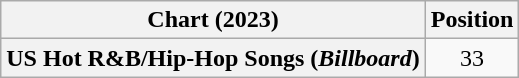<table class="wikitable plainrowheaders" style="text-align:center">
<tr>
<th scope="col">Chart (2023)</th>
<th scope="col">Position</th>
</tr>
<tr>
<th scope="row">US Hot R&B/Hip-Hop Songs (<em>Billboard</em>)</th>
<td>33</td>
</tr>
</table>
